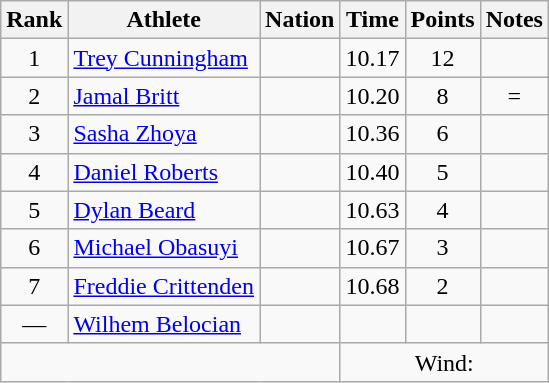<table class="wikitable mw-datatable sortable" style="text-align:center;">
<tr>
<th scope="col" style="width: 10px;">Rank</th>
<th scope="col">Athlete</th>
<th scope="col">Nation</th>
<th scope="col">Time</th>
<th scope="col">Points</th>
<th scope="col">Notes</th>
</tr>
<tr>
<td>1</td>
<td align="left"><a href='#'>Trey Cunningham</a> </td>
<td align="left"></td>
<td>10.17</td>
<td>12</td>
<td></td>
</tr>
<tr>
<td>2</td>
<td align="left"><a href='#'>Jamal Britt</a> </td>
<td align="left"></td>
<td>10.20</td>
<td>8</td>
<td>=</td>
</tr>
<tr>
<td>3</td>
<td align="left"><a href='#'>Sasha Zhoya</a> </td>
<td align="left"></td>
<td>10.36</td>
<td>6</td>
<td></td>
</tr>
<tr>
<td>4</td>
<td align="left"><a href='#'>Daniel Roberts</a> </td>
<td align="left"></td>
<td>10.40</td>
<td>5</td>
<td></td>
</tr>
<tr>
<td>5</td>
<td align="left"><a href='#'>Dylan Beard</a> </td>
<td align="left"></td>
<td>10.63</td>
<td>4</td>
<td></td>
</tr>
<tr>
<td>6</td>
<td align="left"><a href='#'>Michael Obasuyi</a> </td>
<td align="left"></td>
<td>10.67</td>
<td>3</td>
<td></td>
</tr>
<tr>
<td>7</td>
<td align="left"><a href='#'>Freddie Crittenden</a> </td>
<td align="left"></td>
<td>10.68</td>
<td>2</td>
<td></td>
</tr>
<tr>
<td>—</td>
<td align="left"><a href='#'>Wilhem Belocian</a> </td>
<td align="left"></td>
<td></td>
<td></td>
<td></td>
</tr>
<tr class="sortbottom">
<td colspan="3"></td>
<td colspan="3">Wind: </td>
</tr>
</table>
